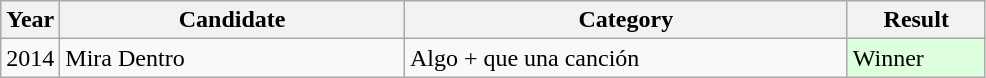<table class="wikitable" style="table-layout: fixed;">
<tr>
<th width="6%">Year</th>
<th width="35%">Candidate</th>
<th width="45%">Category</th>
<th width="14%">Result</th>
</tr>
<tr>
<td rowspan="5">2014</td>
<td>Mira Dentro</td>
<td>Algo + que una canción</td>
<td style="background: #ddffdd">Winner</td>
</tr>
</table>
